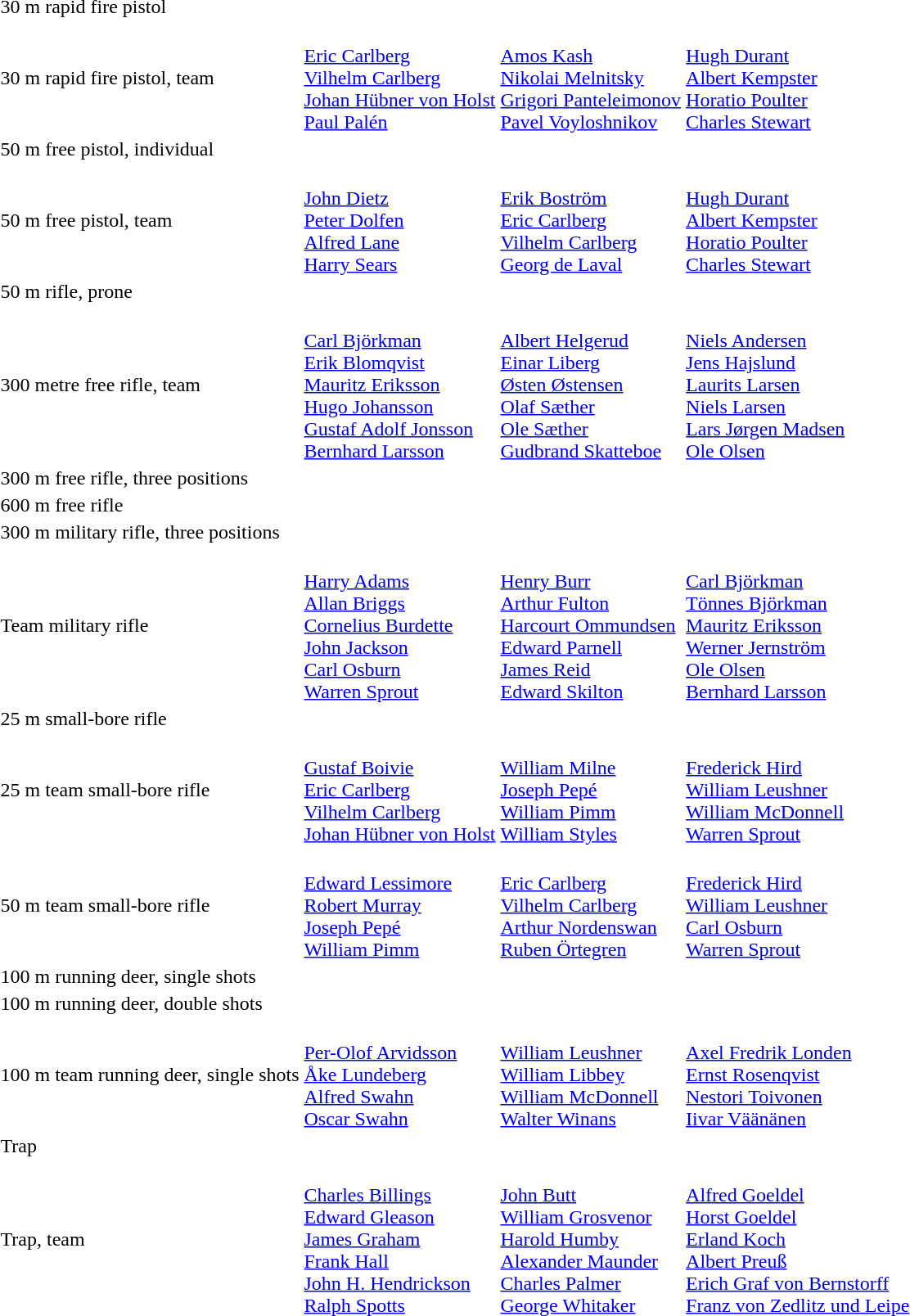<table>
<tr>
<td>30 m rapid fire pistol<br></td>
<td></td>
<td></td>
<td></td>
</tr>
<tr>
<td>30 m rapid fire pistol, team<br></td>
<td><br><a href='#'>Eric Carlberg</a><br><a href='#'>Vilhelm Carlberg</a><br><a href='#'>Johan Hübner von Holst</a><br><a href='#'>Paul Palén</a></td>
<td><br><a href='#'>Amos Kash</a><br><a href='#'>Nikolai Melnitsky</a><br><a href='#'>Grigori Panteleimonov</a><br><a href='#'>Pavel Voyloshnikov</a></td>
<td><br><a href='#'>Hugh Durant</a><br><a href='#'>Albert Kempster</a><br><a href='#'>Horatio Poulter</a><br><a href='#'>Charles Stewart</a></td>
</tr>
<tr>
<td>50 m free pistol, individual<br></td>
<td></td>
<td></td>
<td></td>
</tr>
<tr>
<td>50 m free pistol, team<br></td>
<td><br><a href='#'>John Dietz</a><br><a href='#'>Peter Dolfen</a><br><a href='#'>Alfred Lane</a><br><a href='#'>Harry Sears</a></td>
<td><br><a href='#'>Erik Boström</a><br><a href='#'>Eric Carlberg</a><br><a href='#'>Vilhelm Carlberg</a><br><a href='#'>Georg de Laval</a></td>
<td><br><a href='#'>Hugh Durant</a><br><a href='#'>Albert Kempster</a><br><a href='#'>Horatio Poulter</a><br><a href='#'>Charles Stewart</a></td>
</tr>
<tr>
<td>50 m rifle, prone<br></td>
<td></td>
<td></td>
<td></td>
</tr>
<tr>
<td>300 metre free rifle, team<br></td>
<td><br><a href='#'>Carl Björkman</a><br><a href='#'>Erik Blomqvist</a><br><a href='#'>Mauritz Eriksson</a><br><a href='#'>Hugo Johansson</a><br><a href='#'>Gustaf Adolf Jonsson</a><br><a href='#'>Bernhard Larsson</a></td>
<td><br><a href='#'>Albert Helgerud</a><br><a href='#'>Einar Liberg</a><br><a href='#'>Østen Østensen</a><br><a href='#'>Olaf Sæther</a><br><a href='#'>Ole Sæther</a><br><a href='#'>Gudbrand Skatteboe</a></td>
<td><br><a href='#'>Niels Andersen</a><br><a href='#'>Jens Hajslund</a><br><a href='#'>Laurits Larsen</a><br><a href='#'>Niels Larsen</a><br><a href='#'>Lars Jørgen Madsen</a><br><a href='#'>Ole Olsen</a></td>
</tr>
<tr>
<td>300 m free rifle, three positions<br></td>
<td></td>
<td></td>
<td></td>
</tr>
<tr>
<td>600 m free rifle<br></td>
<td></td>
<td></td>
<td></td>
</tr>
<tr>
<td>300 m military rifle, three positions<br></td>
<td></td>
<td></td>
<td></td>
</tr>
<tr>
<td>Team military rifle<br></td>
<td><br><a href='#'>Harry Adams</a><br><a href='#'>Allan Briggs</a><br><a href='#'>Cornelius Burdette</a><br><a href='#'>John Jackson</a><br><a href='#'>Carl Osburn</a><br><a href='#'>Warren Sprout</a></td>
<td><br><a href='#'>Henry Burr</a><br><a href='#'>Arthur Fulton</a><br><a href='#'>Harcourt Ommundsen</a><br><a href='#'>Edward Parnell</a><br><a href='#'>James Reid</a><br><a href='#'>Edward Skilton</a></td>
<td><br><a href='#'>Carl Björkman</a><br><a href='#'>Tönnes Björkman</a><br><a href='#'>Mauritz Eriksson</a><br><a href='#'>Werner Jernström</a><br><a href='#'>Ole Olsen</a><br><a href='#'>Bernhard Larsson</a></td>
</tr>
<tr>
<td>25 m small-bore rifle<br></td>
<td></td>
<td></td>
<td></td>
</tr>
<tr>
<td>25 m team small-bore rifle<br></td>
<td><br><a href='#'>Gustaf Boivie</a><br><a href='#'>Eric Carlberg</a><br><a href='#'>Vilhelm Carlberg</a><br><a href='#'>Johan Hübner von Holst</a></td>
<td><br><a href='#'>William Milne</a><br><a href='#'>Joseph Pepé</a><br><a href='#'>William Pimm</a><br><a href='#'>William Styles</a></td>
<td><br><a href='#'>Frederick Hird</a><br><a href='#'>William Leushner</a><br><a href='#'>William McDonnell</a><br><a href='#'>Warren Sprout</a></td>
</tr>
<tr>
<td>50 m team small-bore rifle<br></td>
<td><br><a href='#'>Edward Lessimore</a><br><a href='#'>Robert Murray</a><br><a href='#'>Joseph Pepé</a><br><a href='#'>William Pimm</a></td>
<td><br><a href='#'>Eric Carlberg</a><br><a href='#'>Vilhelm Carlberg</a><br><a href='#'>Arthur Nordenswan</a><br><a href='#'>Ruben Örtegren</a></td>
<td><br><a href='#'>Frederick Hird</a><br><a href='#'>William Leushner</a><br><a href='#'>Carl Osburn</a><br><a href='#'>Warren Sprout</a></td>
</tr>
<tr>
<td>100 m running deer, single shots<br></td>
<td></td>
<td></td>
<td></td>
</tr>
<tr>
<td>100 m running deer, double shots<br></td>
<td></td>
<td></td>
<td></td>
</tr>
<tr>
<td>100 m team running deer, single shots<br></td>
<td><br><a href='#'>Per-Olof Arvidsson</a><br><a href='#'>Åke Lundeberg</a><br><a href='#'>Alfred Swahn</a><br><a href='#'>Oscar Swahn</a></td>
<td><br><a href='#'>William Leushner</a><br><a href='#'>William Libbey</a><br><a href='#'>William McDonnell</a><br><a href='#'>Walter Winans</a></td>
<td><br><a href='#'>Axel Fredrik Londen</a><br><a href='#'>Ernst Rosenqvist</a><br><a href='#'>Nestori Toivonen</a><br><a href='#'>Iivar Väänänen</a></td>
</tr>
<tr>
<td>Trap<br></td>
<td></td>
<td></td>
<td></td>
</tr>
<tr>
<td>Trap, team<br></td>
<td><br><a href='#'>Charles Billings</a><br><a href='#'>Edward Gleason</a><br><a href='#'>James Graham</a><br><a href='#'>Frank Hall</a><br><a href='#'>John H. Hendrickson</a><br><a href='#'>Ralph Spotts</a></td>
<td><br><a href='#'>John Butt</a><br><a href='#'>William Grosvenor</a><br><a href='#'>Harold Humby</a><br><a href='#'>Alexander Maunder</a><br><a href='#'>Charles Palmer</a><br><a href='#'>George Whitaker</a></td>
<td><br><a href='#'>Alfred Goeldel</a><br><a href='#'>Horst Goeldel</a><br><a href='#'>Erland Koch</a><br><a href='#'>Albert Preuß</a><br><a href='#'>Erich Graf von Bernstorff</a><br><a href='#'>Franz von Zedlitz und Leipe</a></td>
</tr>
</table>
